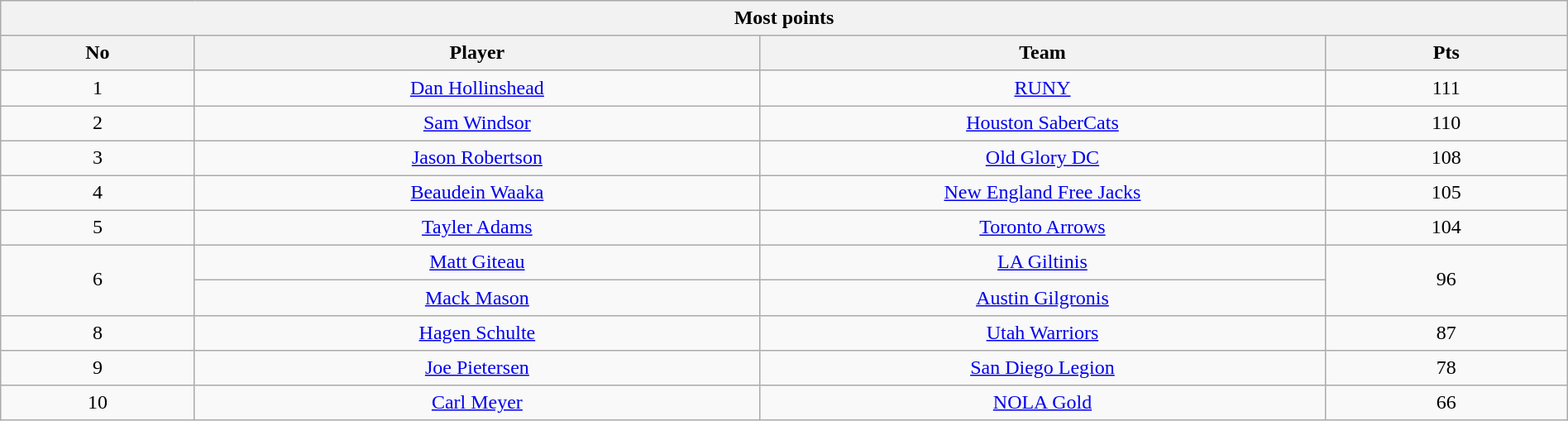<table class="wikitable collapsible sortable" style="text-align:center; line-height:130%; font-size:100%; width:100%;">
<tr>
<th colspan="100%">Most points</th>
</tr>
<tr>
<th style="width:12%;">No</th>
<th style="width:35%;">Player</th>
<th style="width:35%;">Team</th>
<th style="width:15%;">Pts<br></th>
</tr>
<tr>
<td>1</td>
<td> <a href='#'>Dan Hollinshead</a></td>
<td><a href='#'>RUNY</a></td>
<td>111</td>
</tr>
<tr>
<td>2</td>
<td> <a href='#'>Sam Windsor</a></td>
<td><a href='#'>Houston SaberCats</a></td>
<td>110</td>
</tr>
<tr>
<td>3</td>
<td> <a href='#'>Jason Robertson</a></td>
<td><a href='#'>Old Glory DC</a></td>
<td>108</td>
</tr>
<tr>
<td>4</td>
<td> <a href='#'>Beaudein Waaka</a></td>
<td><a href='#'>New England Free Jacks</a></td>
<td>105</td>
</tr>
<tr>
<td>5</td>
<td> <a href='#'>Tayler Adams</a></td>
<td><a href='#'>Toronto Arrows</a></td>
<td>104</td>
</tr>
<tr>
<td rowspan=2>6</td>
<td> <a href='#'>Matt Giteau</a></td>
<td><a href='#'>LA Giltinis</a></td>
<td rowspan=2>96</td>
</tr>
<tr>
<td> <a href='#'>Mack Mason</a></td>
<td><a href='#'>Austin Gilgronis</a></td>
</tr>
<tr>
<td>8</td>
<td> <a href='#'>Hagen Schulte</a></td>
<td><a href='#'>Utah Warriors</a></td>
<td>87</td>
</tr>
<tr>
<td>9</td>
<td> <a href='#'>Joe Pietersen</a></td>
<td><a href='#'>San Diego Legion</a></td>
<td>78</td>
</tr>
<tr>
<td>10</td>
<td> <a href='#'>Carl Meyer</a></td>
<td><a href='#'>NOLA Gold</a></td>
<td>66</td>
</tr>
</table>
